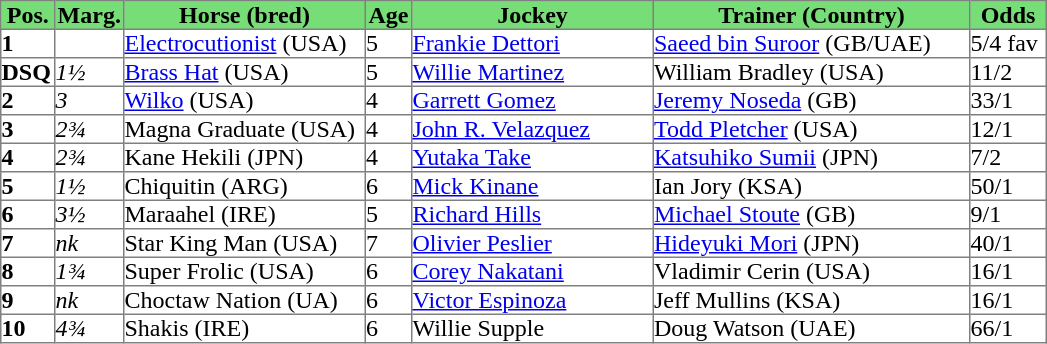<table class = "sortable" | border="1" cellpadding="0" style="border-collapse: collapse;">
<tr style="background:#7d7; text-align:center;">
<th style="width:35px;"><strong>Pos.</strong></th>
<th style="width:45px;"><strong>Marg.</strong></th>
<th style="width:160px;"><strong>Horse (bred)</strong></th>
<th style="width:30px;"><strong>Age</strong></th>
<th style="width:160px;"><strong>Jockey</strong></th>
<th style="width:210px;"><strong>Trainer (Country)</strong></th>
<th style="width:50px;"><strong>Odds</strong></th>
</tr>
<tr>
<td><strong>1</strong></td>
<td></td>
<td><a href='#'>Electrocutionist</a> (USA)</td>
<td>5</td>
<td><a href='#'>Frankie Dettori</a></td>
<td><a href='#'>Saeed bin Suroor</a> (GB/UAE)</td>
<td>5/4 fav</td>
</tr>
<tr>
<td><strong>DSQ</strong></td>
<td><em>1½</em></td>
<td><a href='#'>Brass Hat</a> (USA)</td>
<td>5</td>
<td><a href='#'>Willie Martinez</a></td>
<td>William Bradley (USA)</td>
<td>11/2</td>
</tr>
<tr>
<td><strong>2</strong></td>
<td><em>3</em></td>
<td><a href='#'>Wilko</a> (USA)</td>
<td>4</td>
<td><a href='#'>Garrett Gomez</a></td>
<td><a href='#'>Jeremy Noseda</a> (GB)</td>
<td>33/1</td>
</tr>
<tr>
<td><strong>3</strong></td>
<td><em>2¾</em></td>
<td>Magna Graduate (USA)</td>
<td>4</td>
<td><a href='#'>John R. Velazquez</a></td>
<td><a href='#'>Todd Pletcher</a> (USA)</td>
<td>12/1</td>
</tr>
<tr>
<td><strong>4</strong></td>
<td><em>2¾</em></td>
<td>Kane Hekili (JPN)</td>
<td>4</td>
<td><a href='#'>Yutaka Take</a></td>
<td><a href='#'>Katsuhiko Sumii</a> (JPN)</td>
<td>7/2</td>
</tr>
<tr>
<td><strong>5</strong></td>
<td><em>1½</em></td>
<td>Chiquitin (ARG)</td>
<td>6</td>
<td><a href='#'>Mick Kinane</a></td>
<td>Ian Jory (KSA)</td>
<td>50/1</td>
</tr>
<tr>
<td><strong>6</strong></td>
<td><em>3½</em></td>
<td>Maraahel (IRE)</td>
<td>5</td>
<td><a href='#'>Richard Hills</a></td>
<td><a href='#'>Michael Stoute</a> (GB)</td>
<td>9/1</td>
</tr>
<tr>
<td><strong>7</strong></td>
<td><em>nk</em></td>
<td>Star King Man (USA)</td>
<td>7</td>
<td><a href='#'>Olivier Peslier</a></td>
<td><a href='#'>Hideyuki Mori</a> (JPN)</td>
<td>40/1</td>
</tr>
<tr>
<td><strong>8</strong></td>
<td><em>1¾</em></td>
<td>Super Frolic (USA)</td>
<td>6</td>
<td><a href='#'>Corey Nakatani</a></td>
<td>Vladimir Cerin (USA)</td>
<td>16/1</td>
</tr>
<tr>
<td><strong>9</strong></td>
<td><em>nk</em></td>
<td>Choctaw Nation (UA)</td>
<td>6</td>
<td><a href='#'>Victor Espinoza</a></td>
<td>Jeff Mullins (KSA)</td>
<td>16/1</td>
</tr>
<tr>
<td><strong>10</strong></td>
<td><em>4¾</em></td>
<td>Shakis (IRE)</td>
<td>6</td>
<td>Willie Supple</td>
<td>Doug Watson (UAE)</td>
<td>66/1</td>
</tr>
</table>
